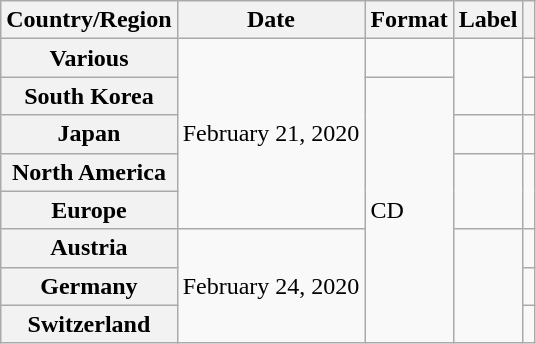<table class="wikitable plainrowheaders">
<tr>
<th>Country/Region</th>
<th>Date</th>
<th>Format</th>
<th>Label</th>
<th></th>
</tr>
<tr>
<th scope="row">Various</th>
<td rowspan="5">February 21, 2020</td>
<td></td>
<td rowspan="2"></td>
<td style="text-align:center;"></td>
</tr>
<tr>
<th scope="row">South Korea</th>
<td rowspan="7">CD</td>
<td style="text-align:center;"></td>
</tr>
<tr>
<th scope="row">Japan</th>
<td></td>
<td style="text-align:center;"></td>
</tr>
<tr>
<th scope="row">North America</th>
<td rowspan="2"></td>
<td style="text-align:center;" rowspan="2"></td>
</tr>
<tr>
<th scope="row">Europe</th>
</tr>
<tr>
<th scope="row">Austria</th>
<td rowspan="3">February 24, 2020</td>
<td rowspan="3"></td>
<td style="text-align:center;"></td>
</tr>
<tr>
<th scope="row">Germany</th>
<td style="text-align:center;"></td>
</tr>
<tr>
<th scope="row">Switzerland</th>
<td style="text-align:center;"></td>
</tr>
</table>
